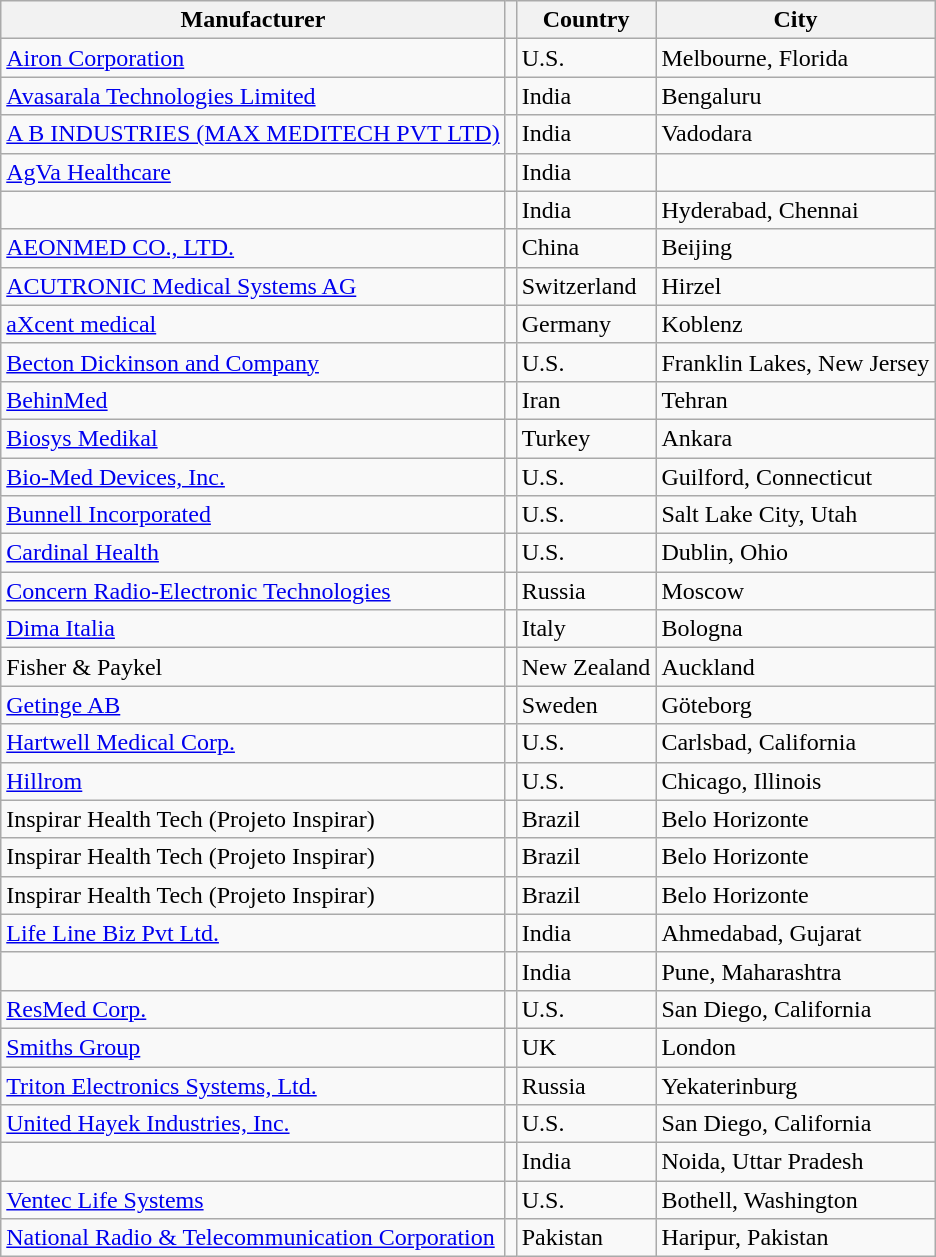<table class="wikitable sortable">
<tr>
<th>Manufacturer</th>
<th></th>
<th>Country</th>
<th>City</th>
</tr>
<tr>
<td><a href='#'>Airon Corporation</a></td>
<td></td>
<td>U.S.</td>
<td>Melbourne, Florida</td>
</tr>
<tr>
<td><a href='#'>Avasarala Technologies Limited</a></td>
<td></td>
<td>India</td>
<td>Bengaluru</td>
</tr>
<tr>
<td><a href='#'>A B INDUSTRIES (MAX MEDITECH PVT LTD)</a></td>
<td></td>
<td>India</td>
<td>Vadodara</td>
</tr>
<tr>
<td><a href='#'>AgVa Healthcare</a></td>
<td></td>
<td>India</td>
<td></td>
</tr>
<tr>
<td></td>
<td></td>
<td>India</td>
<td>Hyderabad, Chennai</td>
</tr>
<tr>
<td><a href='#'>AEONMED CO., LTD.</a></td>
<td></td>
<td>China</td>
<td>Beijing</td>
</tr>
<tr>
<td><a href='#'>ACUTRONIC Medical Systems AG</a></td>
<td></td>
<td>Switzerland</td>
<td>Hirzel</td>
</tr>
<tr>
<td><a href='#'>aXcent medical</a></td>
<td></td>
<td>Germany</td>
<td>Koblenz</td>
</tr>
<tr>
<td><a href='#'>Becton Dickinson and Company</a></td>
<td></td>
<td>U.S.</td>
<td>Franklin Lakes, New Jersey</td>
</tr>
<tr>
<td><a href='#'>BehinMed</a></td>
<td></td>
<td>Iran</td>
<td>Tehran</td>
</tr>
<tr>
<td><a href='#'>Biosys Medikal</a></td>
<td></td>
<td>Turkey</td>
<td>Ankara</td>
</tr>
<tr>
<td><a href='#'>Bio-Med Devices, Inc.</a></td>
<td></td>
<td>U.S.</td>
<td>Guilford, Connecticut</td>
</tr>
<tr>
<td><a href='#'>Bunnell Incorporated</a></td>
<td></td>
<td>U.S.</td>
<td>Salt Lake City, Utah</td>
</tr>
<tr>
<td><a href='#'>Cardinal Health</a></td>
<td></td>
<td>U.S.</td>
<td>Dublin, Ohio</td>
</tr>
<tr>
<td><a href='#'>Concern Radio-Electronic Technologies</a></td>
<td></td>
<td>Russia</td>
<td>Moscow</td>
</tr>
<tr>
<td><a href='#'>Dima Italia</a></td>
<td></td>
<td>Italy</td>
<td>Bologna</td>
</tr>
<tr>
<td>Fisher & Paykel</td>
<td></td>
<td>New Zealand</td>
<td>Auckland</td>
</tr>
<tr>
<td><a href='#'>Getinge AB</a></td>
<td></td>
<td>Sweden</td>
<td>Göteborg</td>
</tr>
<tr>
<td><a href='#'>Hartwell Medical Corp.</a></td>
<td></td>
<td>U.S.</td>
<td>Carlsbad, California</td>
</tr>
<tr>
<td><a href='#'>Hillrom</a></td>
<td></td>
<td>U.S.</td>
<td>Chicago, Illinois</td>
</tr>
<tr>
<td>Inspirar Health Tech (Projeto Inspirar)</td>
<td></td>
<td>Brazil</td>
<td>Belo Horizonte</td>
</tr>
<tr>
<td>Inspirar Health Tech (Projeto Inspirar)</td>
<td></td>
<td>Brazil</td>
<td>Belo Horizonte</td>
</tr>
<tr>
<td>Inspirar Health Tech (Projeto Inspirar)</td>
<td></td>
<td>Brazil</td>
<td>Belo Horizonte</td>
</tr>
<tr>
<td><a href='#'>Life Line Biz Pvt Ltd.</a></td>
<td></td>
<td>India</td>
<td>Ahmedabad, Gujarat</td>
</tr>
<tr>
<td></td>
<td></td>
<td>India</td>
<td>Pune, Maharashtra</td>
</tr>
<tr>
<td><a href='#'>ResMed Corp.</a></td>
<td></td>
<td>U.S.</td>
<td>San Diego, California</td>
</tr>
<tr>
<td><a href='#'>Smiths Group</a></td>
<td></td>
<td>UK</td>
<td>London</td>
</tr>
<tr>
<td><a href='#'>Triton Electronics Systems, Ltd.</a></td>
<td></td>
<td>Russia</td>
<td>Yekaterinburg</td>
</tr>
<tr>
<td><a href='#'>United Hayek Industries, Inc.</a></td>
<td></td>
<td>U.S.</td>
<td>San Diego, California</td>
</tr>
<tr>
<td></td>
<td></td>
<td>India</td>
<td>Noida, Uttar Pradesh</td>
</tr>
<tr>
<td><a href='#'>Ventec Life Systems</a></td>
<td></td>
<td>U.S.</td>
<td>Bothell, Washington</td>
</tr>
<tr>
<td><a href='#'>National Radio & Telecommunication Corporation</a></td>
<td></td>
<td>Pakistan</td>
<td>Haripur, Pakistan</td>
</tr>
</table>
